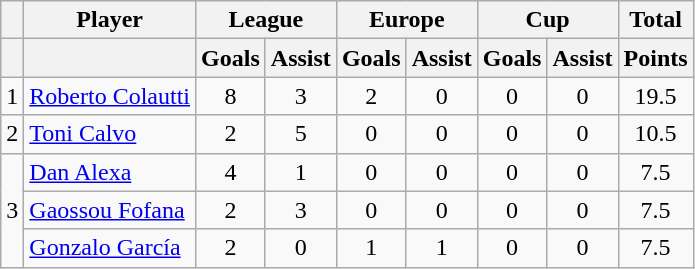<table class="wikitable">
<tr>
<th></th>
<th>Player</th>
<th colspan=2>League</th>
<th colspan=2>Europe</th>
<th colspan=2>Cup</th>
<th>Total</th>
</tr>
<tr>
<th></th>
<th></th>
<th>Goals</th>
<th>Assist</th>
<th>Goals</th>
<th>Assist</th>
<th>Goals</th>
<th>Assist</th>
<th>Points</th>
</tr>
<tr>
<td align=center>1</td>
<td> <a href='#'>Roberto Colautti</a></td>
<td align=center>8</td>
<td align=center>3</td>
<td align=center>2</td>
<td align=center>0</td>
<td align=center>0</td>
<td align=center>0</td>
<td align=center>19.5</td>
</tr>
<tr>
<td align=center>2</td>
<td> <a href='#'>Toni Calvo</a></td>
<td align=center>2</td>
<td align=center>5</td>
<td align=center>0</td>
<td align=center>0</td>
<td align=center>0</td>
<td align=center>0</td>
<td align=center>10.5</td>
</tr>
<tr>
<td style="text-align:center;" rowspan="3">3</td>
<td> <a href='#'>Dan Alexa</a></td>
<td align=center>4</td>
<td align=center>1</td>
<td align=center>0</td>
<td align=center>0</td>
<td align=center>0</td>
<td align=center>0</td>
<td align=center>7.5</td>
</tr>
<tr>
<td> <a href='#'>Gaossou Fofana</a></td>
<td align=center>2</td>
<td align=center>3</td>
<td align=center>0</td>
<td align=center>0</td>
<td align=center>0</td>
<td align=center>0</td>
<td align=center>7.5</td>
</tr>
<tr>
<td> <a href='#'>Gonzalo García</a></td>
<td align=center>2</td>
<td align=center>0</td>
<td align=center>1</td>
<td align=center>1</td>
<td align=center>0</td>
<td align=center>0</td>
<td align=center>7.5</td>
</tr>
</table>
